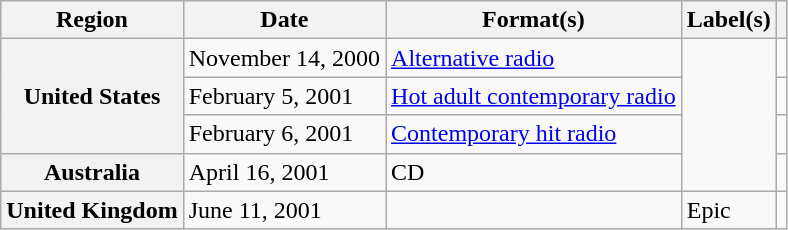<table class="wikitable plainrowheaders" style="text-align:left">
<tr>
<th scope="col">Region</th>
<th scope="col">Date</th>
<th scope="col">Format(s)</th>
<th scope="col">Label(s)</th>
<th scope="col"></th>
</tr>
<tr>
<th scope="row" rowspan="3">United States</th>
<td>November 14, 2000</td>
<td><a href='#'>Alternative radio</a></td>
<td rowspan="4"></td>
<td></td>
</tr>
<tr>
<td>February 5, 2001</td>
<td><a href='#'>Hot adult contemporary radio</a></td>
<td></td>
</tr>
<tr>
<td>February 6, 2001</td>
<td><a href='#'>Contemporary hit radio</a></td>
<td></td>
</tr>
<tr>
<th scope="row">Australia</th>
<td>April 16, 2001</td>
<td>CD</td>
<td></td>
</tr>
<tr>
<th scope="row">United Kingdom</th>
<td>June 11, 2001</td>
<td></td>
<td>Epic</td>
<td></td>
</tr>
</table>
